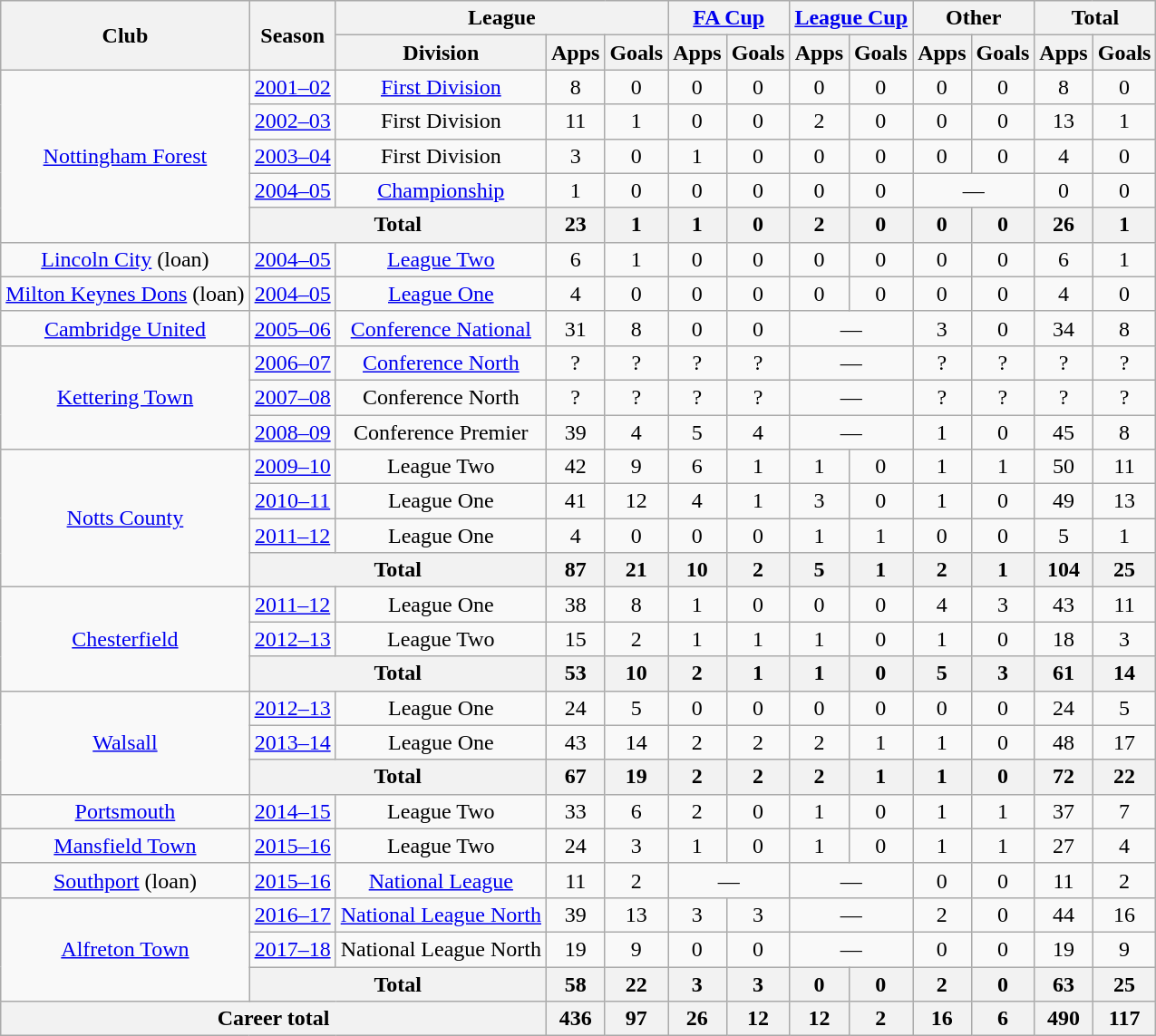<table class="wikitable" style="text-align: center">
<tr>
<th rowspan="2">Club</th>
<th rowspan="2">Season</th>
<th colspan="3">League</th>
<th colspan="2"><a href='#'>FA Cup</a></th>
<th colspan="2"><a href='#'>League Cup</a></th>
<th colspan="2">Other</th>
<th colspan="2">Total</th>
</tr>
<tr>
<th>Division</th>
<th>Apps</th>
<th>Goals</th>
<th>Apps</th>
<th>Goals</th>
<th>Apps</th>
<th>Goals</th>
<th>Apps</th>
<th>Goals</th>
<th>Apps</th>
<th>Goals</th>
</tr>
<tr>
<td rowspan="5"><a href='#'>Nottingham Forest</a></td>
<td><a href='#'>2001–02</a></td>
<td><a href='#'>First Division</a></td>
<td>8</td>
<td>0</td>
<td>0</td>
<td>0</td>
<td>0</td>
<td>0</td>
<td>0</td>
<td>0</td>
<td>8</td>
<td>0</td>
</tr>
<tr>
<td><a href='#'>2002–03</a></td>
<td>First Division</td>
<td>11</td>
<td>1</td>
<td>0</td>
<td>0</td>
<td>2</td>
<td>0</td>
<td>0</td>
<td>0</td>
<td>13</td>
<td>1</td>
</tr>
<tr>
<td><a href='#'>2003–04</a></td>
<td>First Division</td>
<td>3</td>
<td>0</td>
<td>1</td>
<td>0</td>
<td>0</td>
<td>0</td>
<td>0</td>
<td>0</td>
<td>4</td>
<td>0</td>
</tr>
<tr>
<td><a href='#'>2004–05</a></td>
<td><a href='#'>Championship</a></td>
<td>1</td>
<td>0</td>
<td>0</td>
<td>0</td>
<td>0</td>
<td>0</td>
<td colspan="2">—</td>
<td>0</td>
<td>0</td>
</tr>
<tr>
<th colspan="2">Total</th>
<th>23</th>
<th>1</th>
<th>1</th>
<th>0</th>
<th>2</th>
<th>0</th>
<th>0</th>
<th>0</th>
<th>26</th>
<th>1</th>
</tr>
<tr>
<td><a href='#'>Lincoln City</a> (loan)</td>
<td><a href='#'>2004–05</a></td>
<td><a href='#'>League Two</a></td>
<td>6</td>
<td>1</td>
<td>0</td>
<td>0</td>
<td>0</td>
<td>0</td>
<td>0</td>
<td>0</td>
<td>6</td>
<td>1</td>
</tr>
<tr>
<td><a href='#'>Milton Keynes Dons</a> (loan)</td>
<td><a href='#'>2004–05</a></td>
<td><a href='#'>League One</a></td>
<td>4</td>
<td>0</td>
<td>0</td>
<td>0</td>
<td>0</td>
<td>0</td>
<td>0</td>
<td>0</td>
<td>4</td>
<td>0</td>
</tr>
<tr>
<td><a href='#'>Cambridge United</a></td>
<td><a href='#'>2005–06</a></td>
<td><a href='#'>Conference National</a></td>
<td>31</td>
<td>8</td>
<td>0</td>
<td>0</td>
<td colspan="2">—</td>
<td>3</td>
<td>0</td>
<td>34</td>
<td>8</td>
</tr>
<tr>
<td rowspan="3"><a href='#'>Kettering Town</a></td>
<td><a href='#'>2006–07</a></td>
<td><a href='#'>Conference North</a></td>
<td>?</td>
<td>?</td>
<td>?</td>
<td>?</td>
<td colspan="2">—</td>
<td>?</td>
<td>?</td>
<td>?</td>
<td>?</td>
</tr>
<tr>
<td><a href='#'>2007–08</a></td>
<td>Conference North</td>
<td>?</td>
<td>?</td>
<td>?</td>
<td>?</td>
<td colspan="2">—</td>
<td>?</td>
<td>?</td>
<td>?</td>
<td>?</td>
</tr>
<tr>
<td><a href='#'>2008–09</a></td>
<td>Conference Premier</td>
<td>39</td>
<td>4</td>
<td>5</td>
<td>4</td>
<td colspan="2">—</td>
<td>1</td>
<td>0</td>
<td>45</td>
<td>8</td>
</tr>
<tr>
<td rowspan="4"><a href='#'>Notts County</a></td>
<td><a href='#'>2009–10</a></td>
<td>League Two</td>
<td>42</td>
<td>9</td>
<td>6</td>
<td>1</td>
<td>1</td>
<td>0</td>
<td>1</td>
<td>1</td>
<td>50</td>
<td>11</td>
</tr>
<tr>
<td><a href='#'>2010–11</a></td>
<td>League One</td>
<td>41</td>
<td>12</td>
<td>4</td>
<td>1</td>
<td>3</td>
<td>0</td>
<td>1</td>
<td>0</td>
<td>49</td>
<td>13</td>
</tr>
<tr>
<td><a href='#'>2011–12</a></td>
<td>League One</td>
<td>4</td>
<td>0</td>
<td>0</td>
<td>0</td>
<td>1</td>
<td>1</td>
<td>0</td>
<td>0</td>
<td>5</td>
<td>1</td>
</tr>
<tr>
<th colspan="2">Total</th>
<th>87</th>
<th>21</th>
<th>10</th>
<th>2</th>
<th>5</th>
<th>1</th>
<th>2</th>
<th>1</th>
<th>104</th>
<th>25</th>
</tr>
<tr>
<td rowspan="3"><a href='#'>Chesterfield</a></td>
<td><a href='#'>2011–12</a></td>
<td>League One</td>
<td>38</td>
<td>8</td>
<td>1</td>
<td>0</td>
<td>0</td>
<td>0</td>
<td>4</td>
<td>3</td>
<td>43</td>
<td>11</td>
</tr>
<tr>
<td><a href='#'>2012–13</a></td>
<td>League Two</td>
<td>15</td>
<td>2</td>
<td>1</td>
<td>1</td>
<td>1</td>
<td>0</td>
<td>1</td>
<td>0</td>
<td>18</td>
<td>3</td>
</tr>
<tr>
<th colspan="2">Total</th>
<th>53</th>
<th>10</th>
<th>2</th>
<th>1</th>
<th>1</th>
<th>0</th>
<th>5</th>
<th>3</th>
<th>61</th>
<th>14</th>
</tr>
<tr>
<td rowspan="3"><a href='#'>Walsall</a></td>
<td><a href='#'>2012–13</a></td>
<td>League One</td>
<td>24</td>
<td>5</td>
<td>0</td>
<td>0</td>
<td>0</td>
<td>0</td>
<td>0</td>
<td>0</td>
<td>24</td>
<td>5</td>
</tr>
<tr>
<td><a href='#'>2013–14</a></td>
<td>League One</td>
<td>43</td>
<td>14</td>
<td>2</td>
<td>2</td>
<td>2</td>
<td>1</td>
<td>1</td>
<td>0</td>
<td>48</td>
<td>17</td>
</tr>
<tr>
<th colspan="2">Total</th>
<th>67</th>
<th>19</th>
<th>2</th>
<th>2</th>
<th>2</th>
<th>1</th>
<th>1</th>
<th>0</th>
<th>72</th>
<th>22</th>
</tr>
<tr>
<td><a href='#'>Portsmouth</a></td>
<td><a href='#'>2014–15</a></td>
<td>League Two</td>
<td>33</td>
<td>6</td>
<td>2</td>
<td>0</td>
<td>1</td>
<td>0</td>
<td>1</td>
<td>1</td>
<td>37</td>
<td>7</td>
</tr>
<tr>
<td><a href='#'>Mansfield Town</a></td>
<td><a href='#'>2015–16</a></td>
<td>League Two</td>
<td>24</td>
<td>3</td>
<td>1</td>
<td>0</td>
<td>1</td>
<td>0</td>
<td>1</td>
<td>1</td>
<td>27</td>
<td>4</td>
</tr>
<tr>
<td><a href='#'>Southport</a> (loan)</td>
<td><a href='#'>2015–16</a></td>
<td><a href='#'>National League</a></td>
<td>11</td>
<td>2</td>
<td colspan="2">—</td>
<td colspan="2">—</td>
<td>0</td>
<td>0</td>
<td>11</td>
<td>2</td>
</tr>
<tr>
<td rowspan="3"><a href='#'>Alfreton Town</a></td>
<td><a href='#'>2016–17</a></td>
<td><a href='#'>National League North</a></td>
<td>39</td>
<td>13</td>
<td>3</td>
<td>3</td>
<td colspan="2">—</td>
<td>2</td>
<td>0</td>
<td>44</td>
<td>16</td>
</tr>
<tr>
<td><a href='#'>2017–18</a></td>
<td>National League North</td>
<td>19</td>
<td>9</td>
<td>0</td>
<td>0</td>
<td colspan="2">—</td>
<td>0</td>
<td>0</td>
<td>19</td>
<td>9</td>
</tr>
<tr>
<th colspan="2">Total</th>
<th>58</th>
<th>22</th>
<th>3</th>
<th>3</th>
<th>0</th>
<th>0</th>
<th>2</th>
<th>0</th>
<th>63</th>
<th>25</th>
</tr>
<tr>
<th colspan="3">Career total</th>
<th>436</th>
<th>97</th>
<th>26</th>
<th>12</th>
<th>12</th>
<th>2</th>
<th>16</th>
<th>6</th>
<th>490</th>
<th>117</th>
</tr>
</table>
